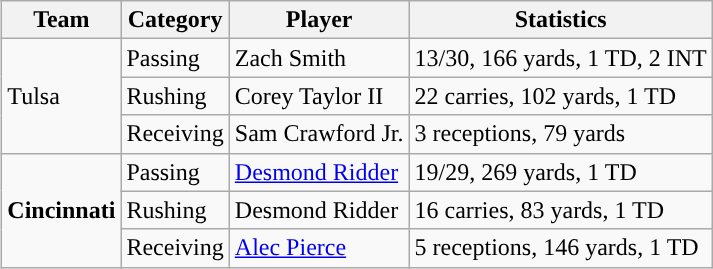<table class="wikitable" style="float: right;">
<tr>
<th>Team</th>
<th>Category</th>
<th>Player</th>
<th>Statistics</th>
</tr>
<tr>
<td rowspan=3>Tulsa</td>
<td>Passing</td>
<td>Zach Smith</td>
<td>13/30, 166 yards, 1 TD, 2 INT</td>
</tr>
<tr>
<td>Rushing</td>
<td>Corey Taylor II</td>
<td>22 carries, 102 yards, 1 TD</td>
</tr>
<tr>
<td>Receiving</td>
<td>Sam Crawford Jr.</td>
<td>3 receptions, 79 yards</td>
</tr>
<tr>
<td rowspan=3><strong>Cincinnati</strong></td>
<td>Passing</td>
<td><a href='#'>Desmond Ridder</a></td>
<td>19/29, 269 yards, 1 TD</td>
</tr>
<tr>
<td>Rushing</td>
<td>Desmond Ridder</td>
<td>16 carries, 83 yards, 1 TD</td>
</tr>
<tr>
<td>Receiving</td>
<td><a href='#'>Alec Pierce</a></td>
<td>5 receptions, 146 yards, 1 TD</td>
</tr>
</table>
